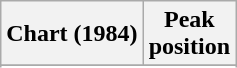<table class="wikitable sortable plainrowheaders" style="text-align:center">
<tr>
<th scope="col">Chart (1984)</th>
<th scope="col">Peak<br>position</th>
</tr>
<tr>
</tr>
<tr>
</tr>
</table>
